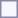<table style="border:1px solid #8888aa; background-color:#f7f8ff; padding:5px; font-size:95%; margin: 0px 12px 12px 0px;">
</table>
